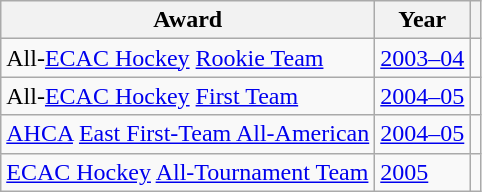<table class="wikitable">
<tr>
<th>Award</th>
<th>Year</th>
<th></th>
</tr>
<tr>
<td>All-<a href='#'>ECAC Hockey</a> <a href='#'>Rookie Team</a></td>
<td><a href='#'>2003–04</a></td>
<td></td>
</tr>
<tr>
<td>All-<a href='#'>ECAC Hockey</a> <a href='#'>First Team</a></td>
<td><a href='#'>2004–05</a></td>
<td></td>
</tr>
<tr>
<td><a href='#'>AHCA</a> <a href='#'>East First-Team All-American</a></td>
<td><a href='#'>2004–05</a></td>
<td></td>
</tr>
<tr>
<td><a href='#'>ECAC Hockey</a> <a href='#'>All-Tournament Team</a></td>
<td><a href='#'>2005</a></td>
<td></td>
</tr>
</table>
